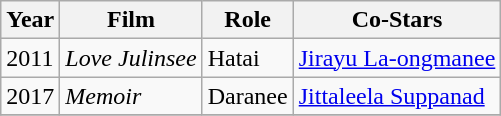<table class="wikitable">
<tr>
<th>Year</th>
<th>Film</th>
<th>Role</th>
<th>Co-Stars</th>
</tr>
<tr>
<td>2011</td>
<td><em>Love Julinsee</em></td>
<td>Hatai</td>
<td><a href='#'>Jirayu La-ongmanee</a></td>
</tr>
<tr>
<td>2017</td>
<td><em>Memoir</em></td>
<td>Daranee</td>
<td><a href='#'>Jittaleela Suppanad</a></td>
</tr>
<tr>
</tr>
</table>
